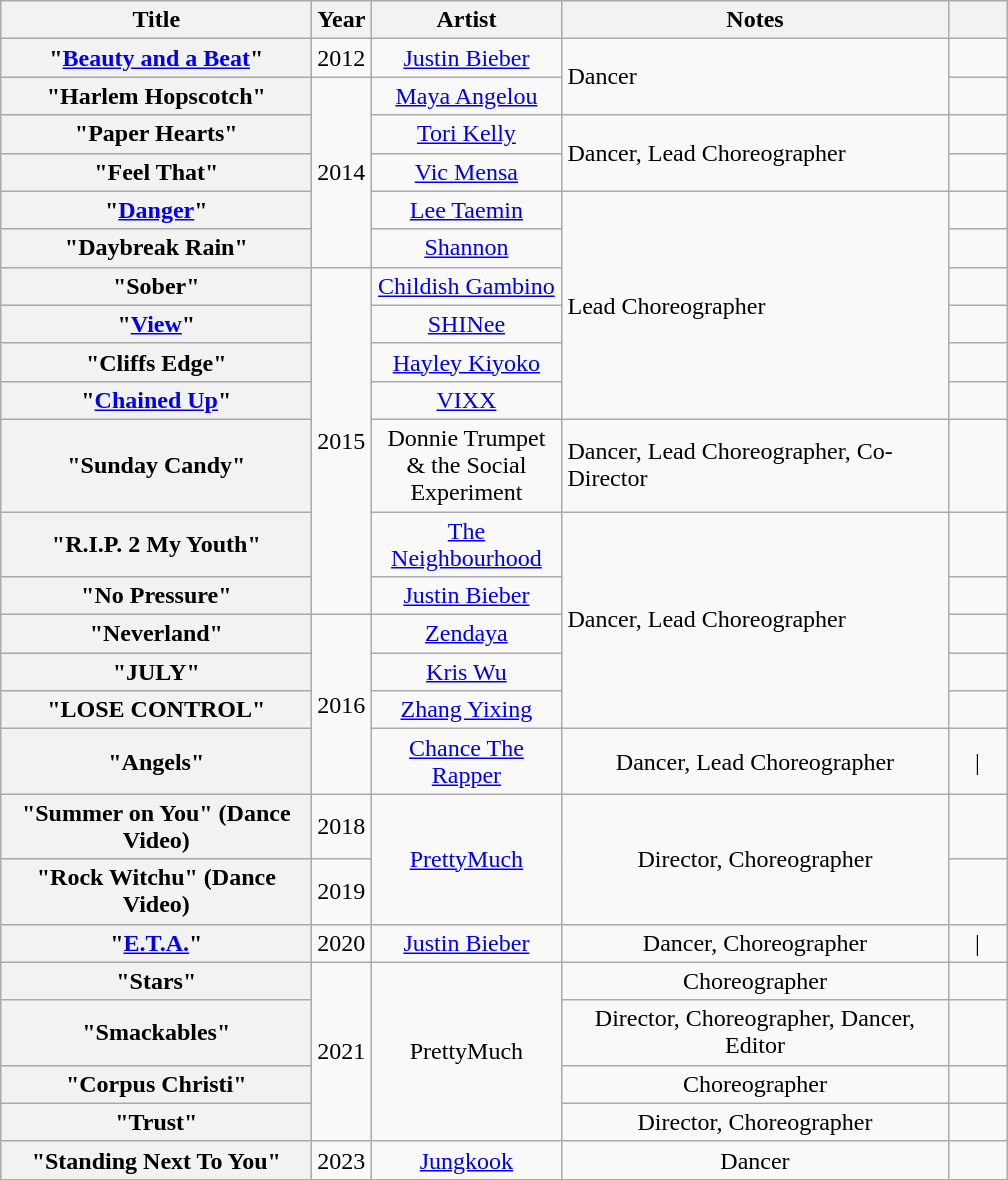<table style="text-align:center;" class="wikitable sortable plainrowheaders">
<tr>
<th scope="col" style="width:200px;">Title</th>
<th scope="col" style="width:5px;;">Year</th>
<th scope="col" style="width:120px;">Artist</th>
<th scope="col" style="width: 250px;" class="unsortable">Notes</th>
<th scope="col" style="width: 2em;" class="unsortable"></th>
</tr>
<tr>
<th scope="row">"<a href='#'>Beauty and a Beat</a>"</th>
<td>2012</td>
<td><a href='#'>Justin Bieber</a></td>
<td style="text-align:left;" rowspan=2>Dancer</td>
<td style="text-align:center;"></td>
</tr>
<tr>
<th scope="row">"Harlem Hopscotch"</th>
<td rowspan=5>2014</td>
<td><a href='#'>Maya Angelou</a></td>
<td style="text-align:center;"></td>
</tr>
<tr>
<th scope="row">"Paper Hearts"</th>
<td><a href='#'>Tori Kelly</a></td>
<td style="text-align:left;" rowspan=2>Dancer, Lead Choreographer</td>
<td style="text-align:center;"></td>
</tr>
<tr>
<th scope="row">"Feel That"</th>
<td><a href='#'>Vic Mensa</a></td>
<td style="text-align:center;"></td>
</tr>
<tr>
<th scope="row">"<a href='#'>Danger</a>"</th>
<td><a href='#'>Lee Taemin</a></td>
<td style="text-align:left;" rowspan=6>Lead Choreographer</td>
<td style="text-align:center;"></td>
</tr>
<tr>
<th scope="row">"Daybreak Rain"</th>
<td><a href='#'>Shannon</a></td>
<td style="text-align:center;"></td>
</tr>
<tr>
<th scope="row">"Sober"</th>
<td rowspan=7>2015</td>
<td><a href='#'>Childish Gambino</a></td>
<td style="text-align:center;"></td>
</tr>
<tr>
<th scope="row">"<a href='#'>View</a>"</th>
<td><a href='#'>SHINee</a></td>
<td style="text-align:center;"></td>
</tr>
<tr>
<th scope="row">"Cliffs Edge"</th>
<td><a href='#'>Hayley Kiyoko</a></td>
<td style="text-align:center;"></td>
</tr>
<tr>
<th scope="row">"<a href='#'>Chained Up</a>"</th>
<td><a href='#'>VIXX</a></td>
<td style="text-align:center;"></td>
</tr>
<tr>
<th scope="row">"Sunday Candy"</th>
<td>Donnie Trumpet & the Social Experiment</td>
<td style="text-align:left;">Dancer, Lead Choreographer, Co-Director</td>
<td style="text-align:center;"></td>
</tr>
<tr>
<th scope="row">"R.I.P. 2 My Youth"</th>
<td><a href='#'>The Neighbourhood</a></td>
<td style="text-align:left;" rowspan=5>Dancer, Lead Choreographer</td>
<td style="text-align:center;"></td>
</tr>
<tr>
<th scope="row">"No Pressure"</th>
<td><a href='#'>Justin Bieber</a></td>
<td style="text-align:center;"></td>
</tr>
<tr>
<th scope="row">"Neverland"</th>
<td rowspan="4">2016</td>
<td><a href='#'>Zendaya</a></td>
<td style="text-align:center;"></td>
</tr>
<tr>
<th scope="row">"JULY"</th>
<td><a href='#'>Kris Wu</a></td>
<td style="text-align:center;"></td>
</tr>
<tr>
<th scope="row">"LOSE CONTROL"</th>
<td><a href='#'>Zhang Yixing</a></td>
<td style="text-align:center;"></td>
</tr>
<tr>
<th scope="row">"Angels"</th>
<td style="text-align:center;"><a href='#'>Chance The Rapper</a></td>
<td>Dancer, Lead Choreographer</td>
<td style="text-align:center;">|</td>
</tr>
<tr>
<th>"Summer on You" (Dance Video)</th>
<td>2018</td>
<td rowspan="2"><a href='#'>PrettyMuch</a></td>
<td rowspan="2">Director, Choreographer</td>
<td></td>
</tr>
<tr>
<th>"Rock Witchu" (Dance Video)</th>
<td>2019</td>
<td></td>
</tr>
<tr>
<th scope="row">"<a href='#'>E.T.A.</a>"</th>
<td>2020</td>
<td><a href='#'>Justin Bieber</a></td>
<td>Dancer, Choreographer</td>
<td style="text-align:center;">|</td>
</tr>
<tr>
<th>"Stars"</th>
<td rowspan="4">2021</td>
<td rowspan="4">PrettyMuch</td>
<td>Choreographer</td>
<td></td>
</tr>
<tr>
<th><strong>"Smackables"</strong></th>
<td>Director, Choreographer, Dancer, Editor</td>
<td></td>
</tr>
<tr>
<th>"Corpus Christi"</th>
<td>Choreographer</td>
<td></td>
</tr>
<tr>
<th>"Trust"</th>
<td>Director, Choreographer</td>
<td></td>
</tr>
<tr>
<th>"Standing Next To You"</th>
<td>2023</td>
<td><a href='#'>Jungkook</a></td>
<td>Dancer</td>
<td></td>
</tr>
</table>
